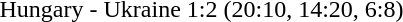<table style="text-align:center">
<tr>
<th width=500></th>
</tr>
<tr>
<td>Hungary - Ukraine 1:2 (20:10, 14:20, 6:8)</td>
</tr>
<tr>
</tr>
</table>
